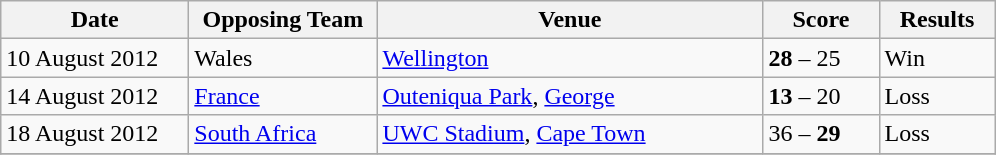<table class="wikitable" style="text-left;">
<tr>
<th style="width:118px">Date</th>
<th style="width:118px">Opposing Team</th>
<th style="width:250px">Venue</th>
<th style="width:70px">Score</th>
<th style="width:70px">Results</th>
</tr>
<tr>
<td>10 August 2012</td>
<td> Wales</td>
<td><a href='#'>Wellington</a></td>
<td><strong>28</strong> – 25 </td>
<td>Win</td>
</tr>
<tr>
<td>14 August 2012</td>
<td> <a href='#'>France</a></td>
<td><a href='#'>Outeniqua Park</a>, <a href='#'>George</a></td>
<td><strong>13</strong> – 20 </td>
<td>Loss</td>
</tr>
<tr>
<td>18 August 2012</td>
<td> <a href='#'>South Africa</a></td>
<td><a href='#'>UWC Stadium</a>, <a href='#'>Cape Town</a></td>
<td>36 – <strong>29</strong> </td>
<td>Loss</td>
</tr>
<tr>
</tr>
</table>
